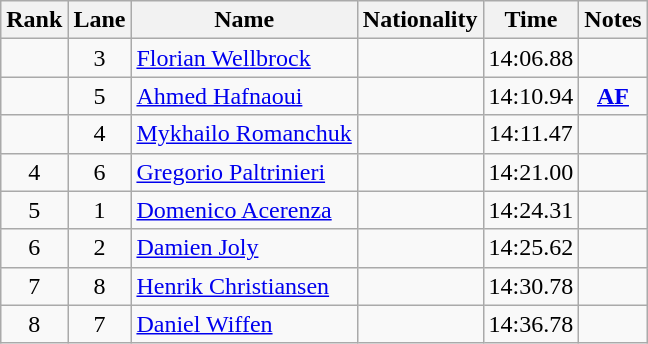<table class="wikitable sortable" style="text-align:center">
<tr>
<th>Rank</th>
<th>Lane</th>
<th>Name</th>
<th>Nationality</th>
<th>Time</th>
<th>Notes</th>
</tr>
<tr>
<td></td>
<td>3</td>
<td align=left><a href='#'>Florian Wellbrock</a></td>
<td align=left></td>
<td>14:06.88</td>
<td></td>
</tr>
<tr>
<td></td>
<td>5</td>
<td align=left><a href='#'>Ahmed Hafnaoui</a></td>
<td align=left></td>
<td>14:10.94</td>
<td><strong><a href='#'>AF</a></strong></td>
</tr>
<tr>
<td></td>
<td>4</td>
<td align=left><a href='#'>Mykhailo Romanchuk</a></td>
<td align=left></td>
<td>14:11.47</td>
<td></td>
</tr>
<tr>
<td>4</td>
<td>6</td>
<td align=left><a href='#'>Gregorio Paltrinieri</a></td>
<td align=left></td>
<td>14:21.00</td>
<td></td>
</tr>
<tr>
<td>5</td>
<td>1</td>
<td align=left><a href='#'>Domenico Acerenza</a></td>
<td align=left></td>
<td>14:24.31</td>
<td></td>
</tr>
<tr>
<td>6</td>
<td>2</td>
<td align=left><a href='#'>Damien Joly</a></td>
<td align=left></td>
<td>14:25.62</td>
<td></td>
</tr>
<tr>
<td>7</td>
<td>8</td>
<td align=left><a href='#'>Henrik Christiansen</a></td>
<td align=left></td>
<td>14:30.78</td>
<td></td>
</tr>
<tr>
<td>8</td>
<td>7</td>
<td align=left><a href='#'>Daniel Wiffen</a></td>
<td align=left></td>
<td>14:36.78</td>
<td></td>
</tr>
</table>
